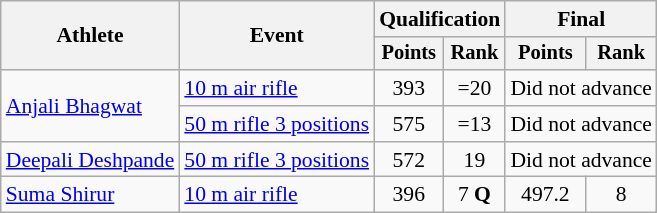<table class="wikitable" style="font-size:90%">
<tr>
<th rowspan="2">Athlete</th>
<th rowspan="2">Event</th>
<th colspan=2>Qualification</th>
<th colspan=2>Final</th>
</tr>
<tr style="font-size:95%">
<th>Points</th>
<th>Rank</th>
<th>Points</th>
<th>Rank</th>
</tr>
<tr align=center>
<td align=left rowspan=2><a href='#'>Anjali Bhagwat</a></td>
<td align=left><a href='#'>10 m air rifle</a></td>
<td>393</td>
<td>=20</td>
<td colspan=2>Did not advance</td>
</tr>
<tr align=center>
<td align=left><a href='#'>50 m rifle 3 positions</a></td>
<td>575</td>
<td>=13</td>
<td colspan=2>Did not advance</td>
</tr>
<tr align=center>
<td align=left><a href='#'>Deepali Deshpande</a></td>
<td align=left><a href='#'>50 m rifle 3 positions</a></td>
<td>572</td>
<td>19</td>
<td colspan=2>Did not advance</td>
</tr>
<tr align=center>
<td align=left><a href='#'>Suma Shirur</a></td>
<td align=left><a href='#'>10 m air rifle</a></td>
<td>396</td>
<td>7 <strong>Q</strong></td>
<td>497.2</td>
<td>8</td>
</tr>
</table>
